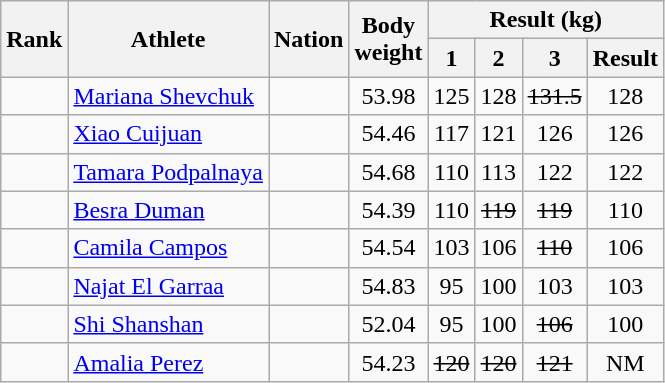<table class="wikitable sortable" style="text-align:center;">
<tr>
<th rowspan=2>Rank</th>
<th rowspan=2>Athlete</th>
<th rowspan=2>Nation</th>
<th rowspan=2>Body<br>weight</th>
<th colspan=4>Result (kg)</th>
</tr>
<tr>
<th>1</th>
<th>2</th>
<th>3</th>
<th>Result</th>
</tr>
<tr>
<td></td>
<td align=left><a href='#'>Mariana Shevchuk</a></td>
<td align=left></td>
<td>53.98</td>
<td>125</td>
<td>128</td>
<td><s>131.5</s></td>
<td>128</td>
</tr>
<tr>
<td></td>
<td align=left><a href='#'>Xiao Cuijuan</a></td>
<td align=left></td>
<td>54.46</td>
<td>117</td>
<td>121</td>
<td>126</td>
<td>126</td>
</tr>
<tr>
<td></td>
<td align=left><a href='#'>Tamara Podpalnaya</a></td>
<td align=left></td>
<td>54.68</td>
<td>110</td>
<td>113</td>
<td>122</td>
<td>122</td>
</tr>
<tr>
<td></td>
<td align=left><a href='#'>Besra Duman</a></td>
<td align=left></td>
<td>54.39</td>
<td>110</td>
<td><s>119</s></td>
<td><s>119</s></td>
<td>110</td>
</tr>
<tr>
<td></td>
<td align=left><a href='#'>Camila Campos</a></td>
<td align=left></td>
<td>54.54</td>
<td>103</td>
<td>106</td>
<td><s>110</s></td>
<td>106</td>
</tr>
<tr>
<td></td>
<td align=left><a href='#'>Najat El Garraa</a></td>
<td align=left></td>
<td>54.83</td>
<td>95</td>
<td>100</td>
<td>103</td>
<td>103</td>
</tr>
<tr>
<td></td>
<td align=left><a href='#'>Shi Shanshan</a></td>
<td align=left></td>
<td>52.04</td>
<td>95</td>
<td>100</td>
<td><s>106</s></td>
<td>100</td>
</tr>
<tr>
<td></td>
<td align=left><a href='#'>Amalia Perez</a></td>
<td align=left></td>
<td>54.23</td>
<td><s>120</s></td>
<td><s>120</s></td>
<td><s>121</s></td>
<td>NM</td>
</tr>
</table>
